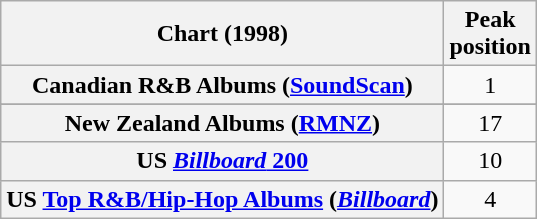<table class="wikitable sortable plainrowheaders" style="text-align:center">
<tr>
<th scope="col">Chart (1998)</th>
<th scope="col">Peak<br> position</th>
</tr>
<tr>
<th scope="row">Canadian R&B Albums (<a href='#'>SoundScan</a>)</th>
<td>1</td>
</tr>
<tr>
</tr>
<tr>
</tr>
<tr>
<th scope="row">New Zealand Albums (<a href='#'>RMNZ</a>)</th>
<td>17</td>
</tr>
<tr>
<th scope="row">US <a href='#'><em>Billboard</em> 200</a></th>
<td>10</td>
</tr>
<tr>
<th scope="row">US <a href='#'>Top R&B/Hip-Hop Albums</a> (<em><a href='#'>Billboard</a></em>)</th>
<td>4</td>
</tr>
</table>
